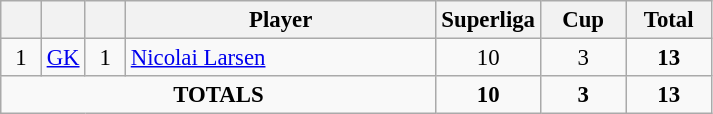<table class="wikitable sortable" style="font-size: 95%; text-align: center;">
<tr>
<th width=20></th>
<th width=20></th>
<th width=20></th>
<th width=200>Player</th>
<th width=50>Superliga</th>
<th width=50>Cup</th>
<th width=50>Total</th>
</tr>
<tr>
<td rowspan=1>1</td>
<td><a href='#'>GK</a></td>
<td>1</td>
<td align=left> <a href='#'>Nicolai Larsen</a></td>
<td>10</td>
<td>3</td>
<td><strong>13</strong></td>
</tr>
<tr>
<td colspan="4"><strong>TOTALS</strong></td>
<td><strong>10</strong></td>
<td><strong>3</strong></td>
<td><strong>13</strong></td>
</tr>
</table>
